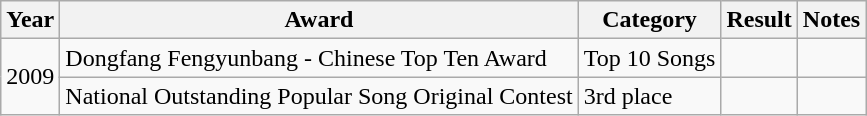<table class="wikitable">
<tr>
<th>Year</th>
<th>Award</th>
<th>Category</th>
<th>Result</th>
<th>Notes</th>
</tr>
<tr>
<td rowspan="2">2009</td>
<td>Dongfang Fengyunbang - Chinese Top Ten Award</td>
<td>Top 10 Songs</td>
<td></td>
<td></td>
</tr>
<tr>
<td>National Outstanding Popular Song Original Contest</td>
<td>3rd place</td>
<td></td>
<td></td>
</tr>
</table>
